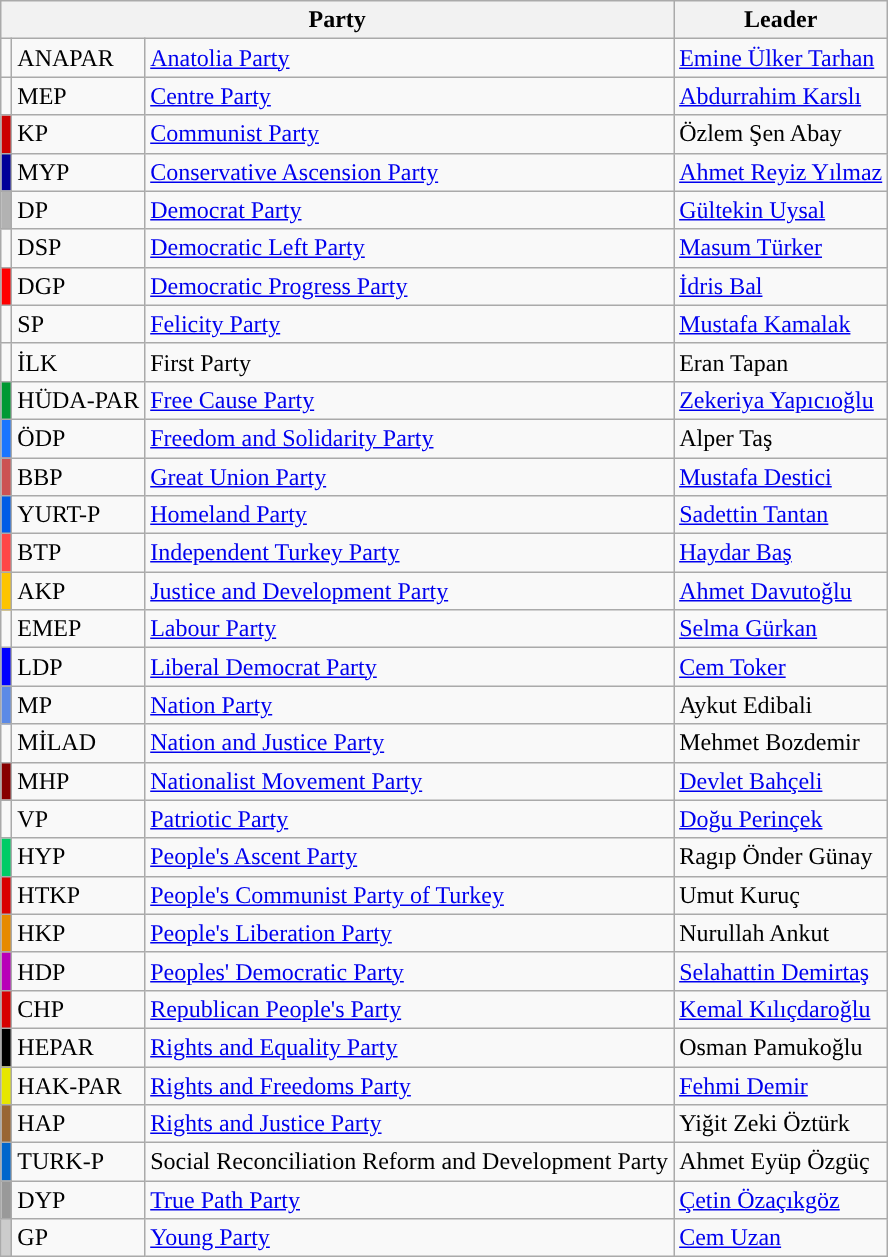<table class="wikitable">
<tr>
<th colspan="3">Party</th>
<th>Leader</th>
</tr>
<tr>
<td style="background: "></td>
<td>ANAPAR</td>
<td><a href='#'>Anatolia Party</a></td>
<td><a href='#'>Emine Ülker Tarhan</a></td>
</tr>
<tr>
<td style="background: "></td>
<td>MEP</td>
<td><a href='#'>Centre Party</a></td>
<td><a href='#'>Abdurrahim Karslı</a></td>
</tr>
<tr>
<td style="background:#c00;"></td>
<td>KP</td>
<td><a href='#'>Communist Party</a></td>
<td>Özlem Şen Abay</td>
</tr>
<tr>
<td style="background:#009;"></td>
<td>MYP</td>
<td><a href='#'>Conservative Ascension Party</a></td>
<td><a href='#'>Ahmet Reyiz Yılmaz</a></td>
</tr>
<tr>
<td style="background: #B2B2B2"></td>
<td>DP</td>
<td><a href='#'>Democrat Party</a></td>
<td><a href='#'>Gültekin Uysal</a></td>
</tr>
<tr>
<td style="background: "></td>
<td>DSP</td>
<td><a href='#'>Democratic Left Party</a></td>
<td><a href='#'>Masum Türker</a></td>
</tr>
<tr>
<td style="background:#f00;"></td>
<td>DGP</td>
<td><a href='#'>Democratic Progress Party</a></td>
<td><a href='#'>İdris Bal</a></td>
</tr>
<tr>
<td style="background: "></td>
<td>SP</td>
<td><a href='#'>Felicity Party</a></td>
<td><a href='#'>Mustafa Kamalak</a></td>
</tr>
<tr>
<td style="background: "></td>
<td>İLK</td>
<td>First Party</td>
<td>Eran Tapan</td>
</tr>
<tr>
<td style="background:#093;"></td>
<td>HÜDA-PAR</td>
<td><a href='#'>Free Cause Party</a></td>
<td><a href='#'>Zekeriya Yapıcıoğlu</a></td>
</tr>
<tr>
<td style="background: #1975FF"></td>
<td>ÖDP</td>
<td><a href='#'>Freedom and Solidarity Party</a></td>
<td>Alper Taş</td>
</tr>
<tr>
<td style="background: #CC5252"></td>
<td>BBP</td>
<td><a href='#'>Great Union Party</a></td>
<td><a href='#'>Mustafa Destici</a></td>
</tr>
<tr>
<td style="background: #005CE6"></td>
<td>YURT-P</td>
<td><a href='#'>Homeland Party</a></td>
<td><a href='#'>Sadettin Tantan</a></td>
</tr>
<tr>
<td style="background: #FF4747"></td>
<td>BTP</td>
<td><a href='#'>Independent Turkey Party</a></td>
<td><a href='#'>Haydar Baş</a></td>
</tr>
<tr>
<td style="background: #FDC400"></td>
<td>AKP</td>
<td><a href='#'>Justice and Development Party</a></td>
<td><a href='#'>Ahmet Davutoğlu</a></td>
</tr>
<tr>
<td style="background:"></td>
<td>EMEP</td>
<td><a href='#'>Labour Party</a></td>
<td><a href='#'>Selma Gürkan</a></td>
</tr>
<tr>
<td style="background:#00f;"></td>
<td>LDP</td>
<td><a href='#'>Liberal Democrat Party</a></td>
<td><a href='#'>Cem Toker</a></td>
</tr>
<tr>
<td style="background: #5C8AE6"></td>
<td>MP</td>
<td><a href='#'>Nation Party</a></td>
<td>Aykut Edibali</td>
</tr>
<tr>
<td style="background:  "></td>
<td>MİLAD</td>
<td><a href='#'>Nation and Justice Party</a></td>
<td>Mehmet Bozdemir</td>
</tr>
<tr>
<td style="background: #870000"></td>
<td>MHP</td>
<td><a href='#'>Nationalist Movement Party</a></td>
<td><a href='#'>Devlet Bahçeli</a></td>
</tr>
<tr>
<td style="background: "></td>
<td>VP</td>
<td><a href='#'>Patriotic Party</a></td>
<td><a href='#'>Doğu Perinçek</a></td>
</tr>
<tr>
<td style="background:#0c6;"></td>
<td>HYP</td>
<td><a href='#'>People's Ascent Party</a></td>
<td>Ragıp Önder Günay</td>
</tr>
<tr>
<td style="background:#d90000;"></td>
<td>HTKP</td>
<td><a href='#'>People's Communist Party of Turkey</a></td>
<td>Umut Kuruç</td>
</tr>
<tr>
<td style="background: #E68A00"></td>
<td>HKP</td>
<td><a href='#'>People's Liberation Party</a></td>
<td>Nurullah Ankut</td>
</tr>
<tr>
<td style="background: #B800B8"></td>
<td>HDP</td>
<td><a href='#'>Peoples' Democratic Party</a></td>
<td><a href='#'>Selahattin Demirtaş</a></td>
</tr>
<tr>
<td style="background: #D70000"></td>
<td>CHP</td>
<td><a href='#'>Republican People's Party</a></td>
<td><a href='#'>Kemal Kılıçdaroğlu</a></td>
</tr>
<tr>
<td style="background:#000;"></td>
<td>HEPAR</td>
<td><a href='#'>Rights and Equality Party</a></td>
<td>Osman Pamukoğlu</td>
</tr>
<tr>
<td style="background: #E6E600"></td>
<td>HAK-PAR</td>
<td><a href='#'>Rights and Freedoms Party</a></td>
<td><a href='#'>Fehmi Demir</a></td>
</tr>
<tr>
<td style="background:#963;"></td>
<td>HAP</td>
<td><a href='#'>Rights and Justice Party</a></td>
<td>Yiğit Zeki Öztürk</td>
</tr>
<tr>
<td style="background:#06c;"></td>
<td>TURK-P</td>
<td>Social Reconciliation Reform and Development Party</td>
<td>Ahmet Eyüp Özgüç</td>
</tr>
<tr>
<td style="background:#999;"></td>
<td>DYP</td>
<td><a href='#'>True Path Party</a></td>
<td><a href='#'>Çetin Özaçıkgöz</a></td>
</tr>
<tr>
<td style="background:#ccc;"></td>
<td>GP</td>
<td><a href='#'>Young Party</a></td>
<td><a href='#'>Cem Uzan</a></td>
</tr>
</table>
